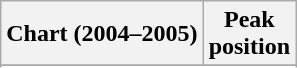<table class="wikitable sortable">
<tr>
<th align="left">Chart (2004–2005)</th>
<th align="center">Peak<br>position</th>
</tr>
<tr>
</tr>
<tr>
</tr>
</table>
